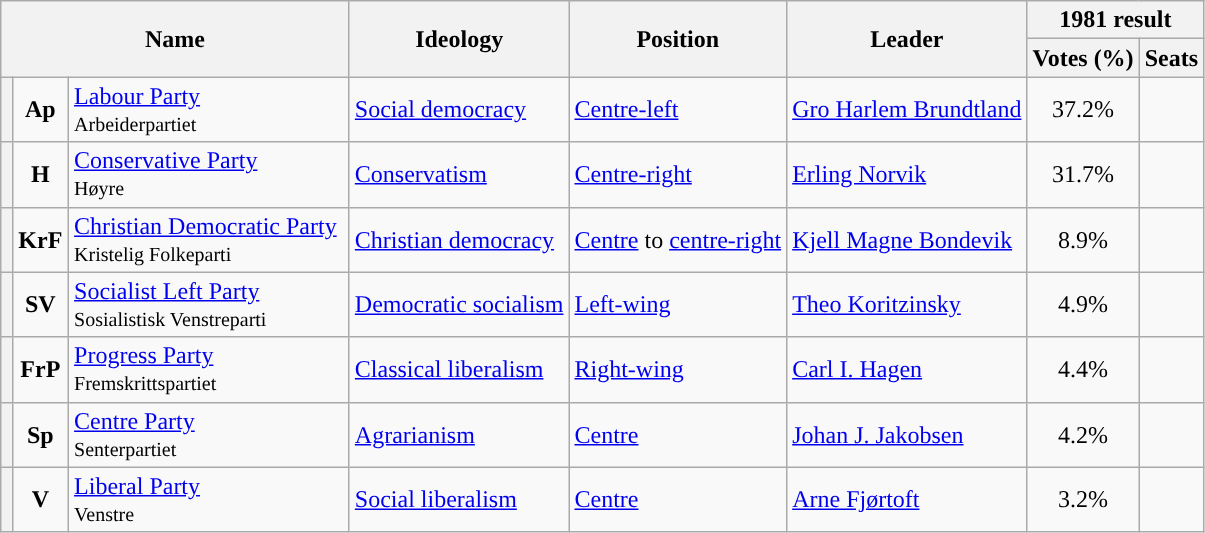<table class="wikitable">
<tr>
<th rowspan=2 colspan=3 width=225px>Name</th>
<th rowspan=2>Ideology</th>
<th rowspan=2>Position</th>
<th rowspan=2>Leader</th>
<th colspan=2>1981 result</th>
</tr>
<tr>
<th>Votes (%)</th>
<th>Seats</th>
</tr>
<tr>
<th style="background:"></th>
<td align=center><strong>Ap</strong></td>
<td><a href='#'>Labour Party</a><br><small>Arbeiderpartiet</small></td>
<td><a href='#'>Social democracy</a></td>
<td><a href='#'>Centre-left</a></td>
<td><a href='#'>Gro Harlem Brundtland</a></td>
<td align=center>37.2%</td>
<td></td>
</tr>
<tr>
<th style="background:"></th>
<td align=center><strong>H</strong></td>
<td><a href='#'>Conservative Party</a><br><small>Høyre</small></td>
<td><a href='#'>Conservatism</a></td>
<td><a href='#'>Centre-right</a></td>
<td><a href='#'>Erling Norvik</a></td>
<td align=center>31.7%</td>
<td></td>
</tr>
<tr>
<th style="background:"></th>
<td align="center"><strong>KrF</strong></td>
<td><a href='#'>Christian Democratic Party</a><br><small>Kristelig Folkeparti</small></td>
<td><a href='#'>Christian democracy</a></td>
<td><a href='#'>Centre</a> to <a href='#'>centre-right</a></td>
<td><a href='#'>Kjell Magne Bondevik</a></td>
<td align="center">8.9%</td>
<td></td>
</tr>
<tr>
<th style="background:"></th>
<td align="center"><strong>SV</strong></td>
<td><a href='#'>Socialist Left Party</a><br><small>Sosialistisk Venstreparti</small></td>
<td><a href='#'>Democratic socialism</a></td>
<td><a href='#'>Left-wing</a></td>
<td><a href='#'>Theo Koritzinsky</a></td>
<td align="center">4.9%</td>
<td></td>
</tr>
<tr>
<th style="background:"></th>
<td align="center"><strong>FrP</strong></td>
<td><a href='#'>Progress Party</a><br><small>Fremskrittspartiet</small></td>
<td><a href='#'>Classical liberalism</a></td>
<td><a href='#'>Right-wing</a></td>
<td><a href='#'>Carl I. Hagen</a></td>
<td align="center">4.4%</td>
<td></td>
</tr>
<tr>
<th style="background:"></th>
<td align="center"><strong>Sp</strong></td>
<td><a href='#'>Centre Party</a><br><small>Senterpartiet</small></td>
<td><a href='#'>Agrarianism</a></td>
<td><a href='#'>Centre</a></td>
<td><a href='#'>Johan J. Jakobsen</a></td>
<td align="center">4.2%</td>
<td></td>
</tr>
<tr>
<th style="background:"></th>
<td align="center"><strong>V</strong></td>
<td><a href='#'>Liberal Party</a><br><small>Venstre</small></td>
<td><a href='#'>Social liberalism</a></td>
<td><a href='#'>Centre</a></td>
<td><a href='#'>Arne Fjørtoft</a></td>
<td align="center">3.2%</td>
<td></td>
</tr>
</table>
